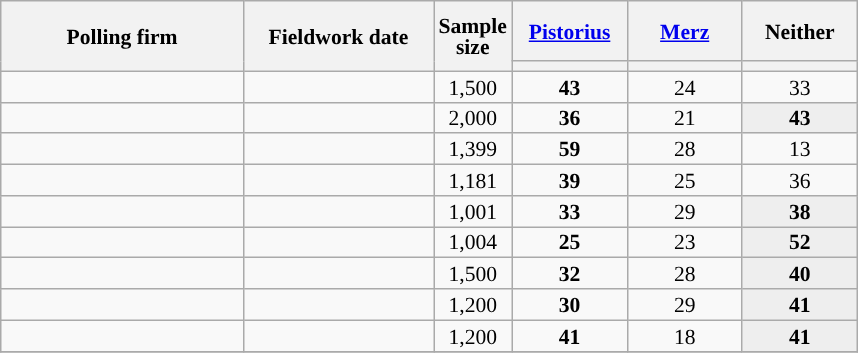<table class="wikitable sortable mw-datatable" style="text-align:center;font-size:90%;line-height:14px;">
<tr style="height:40px;">
<th style="width:155px;" rowspan="2">Polling firm</th>
<th style="width:120px;" rowspan="2">Fieldwork date</th>
<th style="width: 35px;" rowspan="2">Sample<br>size</th>
<th class="unsortable" style="width:70px;"><a href='#'>Pistorius</a><br></th>
<th class="unsortable" style="width:70px;"><a href='#'>Merz</a><br></th>
<th class="unsortable" style="width:70px;">Neither</th>
</tr>
<tr>
<th style="background:"></th>
<th style="background:"></th>
<th style="background:"></th>
</tr>
<tr>
<td></td>
<td></td>
<td>1,500</td>
<td><strong>43</strong></td>
<td>24</td>
<td>33</td>
</tr>
<tr>
<td></td>
<td></td>
<td>2,000</td>
<td><strong>36</strong></td>
<td>21</td>
<td style="background:#EEEEEE;"><strong>43</strong></td>
</tr>
<tr>
<td></td>
<td></td>
<td>1,399</td>
<td><strong>59</strong></td>
<td>28</td>
<td>13</td>
</tr>
<tr>
<td></td>
<td></td>
<td>1,181</td>
<td><strong>39</strong></td>
<td>25</td>
<td>36</td>
</tr>
<tr>
<td></td>
<td></td>
<td>1,001</td>
<td><strong>33</strong></td>
<td>29</td>
<td style="background:#EEEEEE;"><strong>38</strong></td>
</tr>
<tr>
<td></td>
<td></td>
<td>1,004</td>
<td><strong>25</strong></td>
<td>23</td>
<td style="background:#EEEEEE;"><strong>52</strong></td>
</tr>
<tr>
<td></td>
<td></td>
<td>1,500</td>
<td><strong>32</strong></td>
<td>28</td>
<td style="background:#EEEEEE;"><strong>40</strong></td>
</tr>
<tr>
<td></td>
<td></td>
<td>1,200</td>
<td><strong>30</strong></td>
<td>29</td>
<td style="background:#EEEEEE;"><strong>41</strong></td>
</tr>
<tr>
<td></td>
<td></td>
<td>1,200</td>
<td><strong>41</strong></td>
<td>18</td>
<td style="background:#EEEEEE;"><strong>41</strong></td>
</tr>
<tr>
</tr>
</table>
